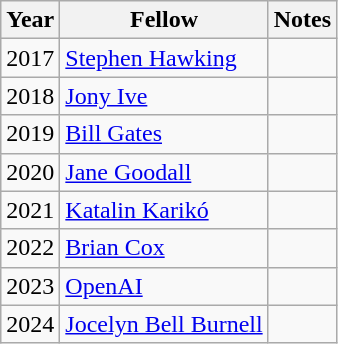<table class="wikitable">
<tr>
<th>Year</th>
<th>Fellow</th>
<th>Notes</th>
</tr>
<tr>
<td>2017</td>
<td><a href='#'>Stephen Hawking</a></td>
<td></td>
</tr>
<tr>
<td>2018</td>
<td><a href='#'>Jony Ive</a></td>
<td></td>
</tr>
<tr>
<td>2019</td>
<td><a href='#'>Bill Gates</a></td>
<td></td>
</tr>
<tr>
<td>2020</td>
<td><a href='#'>Jane Goodall</a></td>
<td></td>
</tr>
<tr>
<td>2021</td>
<td><a href='#'>Katalin Karikó</a></td>
<td></td>
</tr>
<tr>
<td>2022</td>
<td><a href='#'>Brian Cox</a></td>
<td></td>
</tr>
<tr>
<td>2023</td>
<td><a href='#'>OpenAI</a></td>
<td></td>
</tr>
<tr>
<td>2024</td>
<td><a href='#'>Jocelyn Bell Burnell</a></td>
<td></td>
</tr>
</table>
